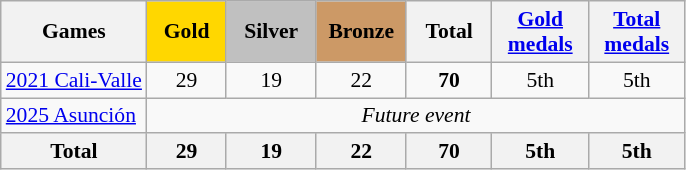<table class="wikitable" style="text-align:center; font-size:90%;">
<tr>
<th>Games</th>
<td style="background:gold; width:3.2em; font-weight:bold;">Gold</td>
<td style="background:silver; width:3.7em; font-weight:bold;">Silver</td>
<td style="background:#c96; width:3.7em; font-weight:bold;">Bronze</td>
<th style="width:3.5em; font-weight:bold;">Total</th>
<th style="width:4em; font-weight:bold;"><a href='#'>Gold medals</a></th>
<th style="width:4em; font-weight:bold;"><a href='#'>Total medals</a></th>
</tr>
<tr>
<td align=left> <a href='#'>2021 Cali-Valle</a></td>
<td>29</td>
<td>19</td>
<td>22</td>
<td><strong>70</strong></td>
<td>5th</td>
<td>5th</td>
</tr>
<tr>
<td align=left> <a href='#'>2025 Asunción</a></td>
<td colspan="6"><em>Future event</em></td>
</tr>
<tr>
<th>Total</th>
<th>29</th>
<th>19</th>
<th>22</th>
<th>70</th>
<th>5th</th>
<th>5th</th>
</tr>
</table>
